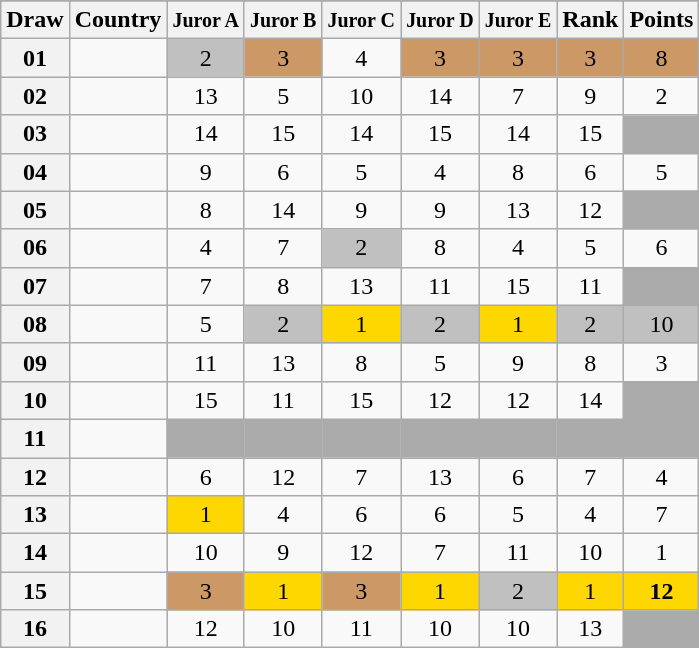<table class="sortable wikitable collapsible plainrowheaders" style="text-align:center;">
<tr>
</tr>
<tr>
<th scope="col">Draw</th>
<th scope="col">Country</th>
<th scope="col"><small>Juror A</small></th>
<th scope="col"><small>Juror B</small></th>
<th scope="col"><small>Juror C</small></th>
<th scope="col"><small>Juror D</small></th>
<th scope="col"><small>Juror E</small></th>
<th scope="col">Rank</th>
<th scope="col">Points</th>
</tr>
<tr>
<th scope="row" style="text-align:center;">01</th>
<td style="text-align:left;"></td>
<td style="background:silver;">2</td>
<td style="background:#CC9966;">3</td>
<td>4</td>
<td style="background:#CC9966;">3</td>
<td style="background:#CC9966;">3</td>
<td style="background:#CC9966;">3</td>
<td style="background:#CC9966;">8</td>
</tr>
<tr>
<th scope="row" style="text-align:center;">02</th>
<td style="text-align:left;"></td>
<td>13</td>
<td>5</td>
<td>10</td>
<td>14</td>
<td>7</td>
<td>9</td>
<td>2</td>
</tr>
<tr>
<th scope="row" style="text-align:center;">03</th>
<td style="text-align:left;"></td>
<td>14</td>
<td>15</td>
<td>14</td>
<td>15</td>
<td>14</td>
<td>15</td>
<td style="background:#AAAAAA;"></td>
</tr>
<tr>
<th scope="row" style="text-align:center;">04</th>
<td style="text-align:left;"></td>
<td>9</td>
<td>6</td>
<td>5</td>
<td>4</td>
<td>8</td>
<td>6</td>
<td>5</td>
</tr>
<tr>
<th scope="row" style="text-align:center;">05</th>
<td style="text-align:left;"></td>
<td>8</td>
<td>14</td>
<td>9</td>
<td>9</td>
<td>13</td>
<td>12</td>
<td style="background:#AAAAAA;"></td>
</tr>
<tr>
<th scope="row" style="text-align:center;">06</th>
<td style="text-align:left;"></td>
<td>4</td>
<td>7</td>
<td style="background:silver;">2</td>
<td>8</td>
<td>4</td>
<td>5</td>
<td>6</td>
</tr>
<tr>
<th scope="row" style="text-align:center;">07</th>
<td style="text-align:left;"></td>
<td>7</td>
<td>8</td>
<td>13</td>
<td>11</td>
<td>15</td>
<td>11</td>
<td style="background:#AAAAAA;"></td>
</tr>
<tr>
<th scope="row" style="text-align:center;">08</th>
<td style="text-align:left;"></td>
<td>5</td>
<td style="background:silver;">2</td>
<td style="background:gold;">1</td>
<td style="background:silver;">2</td>
<td style="background:gold;">1</td>
<td style="background:silver;">2</td>
<td style="background:silver;">10</td>
</tr>
<tr>
<th scope="row" style="text-align:center;">09</th>
<td style="text-align:left;"></td>
<td>11</td>
<td>13</td>
<td>8</td>
<td>5</td>
<td>9</td>
<td>8</td>
<td>3</td>
</tr>
<tr>
<th scope="row" style="text-align:center;">10</th>
<td style="text-align:left;"></td>
<td>15</td>
<td>11</td>
<td>15</td>
<td>12</td>
<td>12</td>
<td>14</td>
<td style="background:#AAAAAA;"></td>
</tr>
<tr class="sortbottom">
<th scope="row" style="text-align:center;">11</th>
<td style="text-align:left;"></td>
<td style="background:#AAAAAA;"></td>
<td style="background:#AAAAAA;"></td>
<td style="background:#AAAAAA;"></td>
<td style="background:#AAAAAA;"></td>
<td style="background:#AAAAAA;"></td>
<td style="background:#AAAAAA;"></td>
<td style="background:#AAAAAA;"></td>
</tr>
<tr>
<th scope="row" style="text-align:center;">12</th>
<td style="text-align:left;"></td>
<td>6</td>
<td>12</td>
<td>7</td>
<td>13</td>
<td>6</td>
<td>7</td>
<td>4</td>
</tr>
<tr>
<th scope="row" style="text-align:center;">13</th>
<td style="text-align:left;"></td>
<td style="background:gold;">1</td>
<td>4</td>
<td>6</td>
<td>6</td>
<td>5</td>
<td>4</td>
<td>7</td>
</tr>
<tr>
<th scope="row" style="text-align:center;">14</th>
<td style="text-align:left;"></td>
<td>10</td>
<td>9</td>
<td>12</td>
<td>7</td>
<td>11</td>
<td>10</td>
<td>1</td>
</tr>
<tr>
<th scope="row" style="text-align:center;">15</th>
<td style="text-align:left;"></td>
<td style="background:#CC9966;">3</td>
<td style="background:gold;">1</td>
<td style="background:#CC9966;">3</td>
<td style="background:gold;">1</td>
<td style="background:silver;">2</td>
<td style="background:gold;">1</td>
<td style="background:gold;"><strong>12</strong></td>
</tr>
<tr>
<th scope="row" style="text-align:center;">16</th>
<td style="text-align:left;"></td>
<td>12</td>
<td>10</td>
<td>11</td>
<td>10</td>
<td>10</td>
<td>13</td>
<td style="background:#AAAAAA;"></td>
</tr>
</table>
